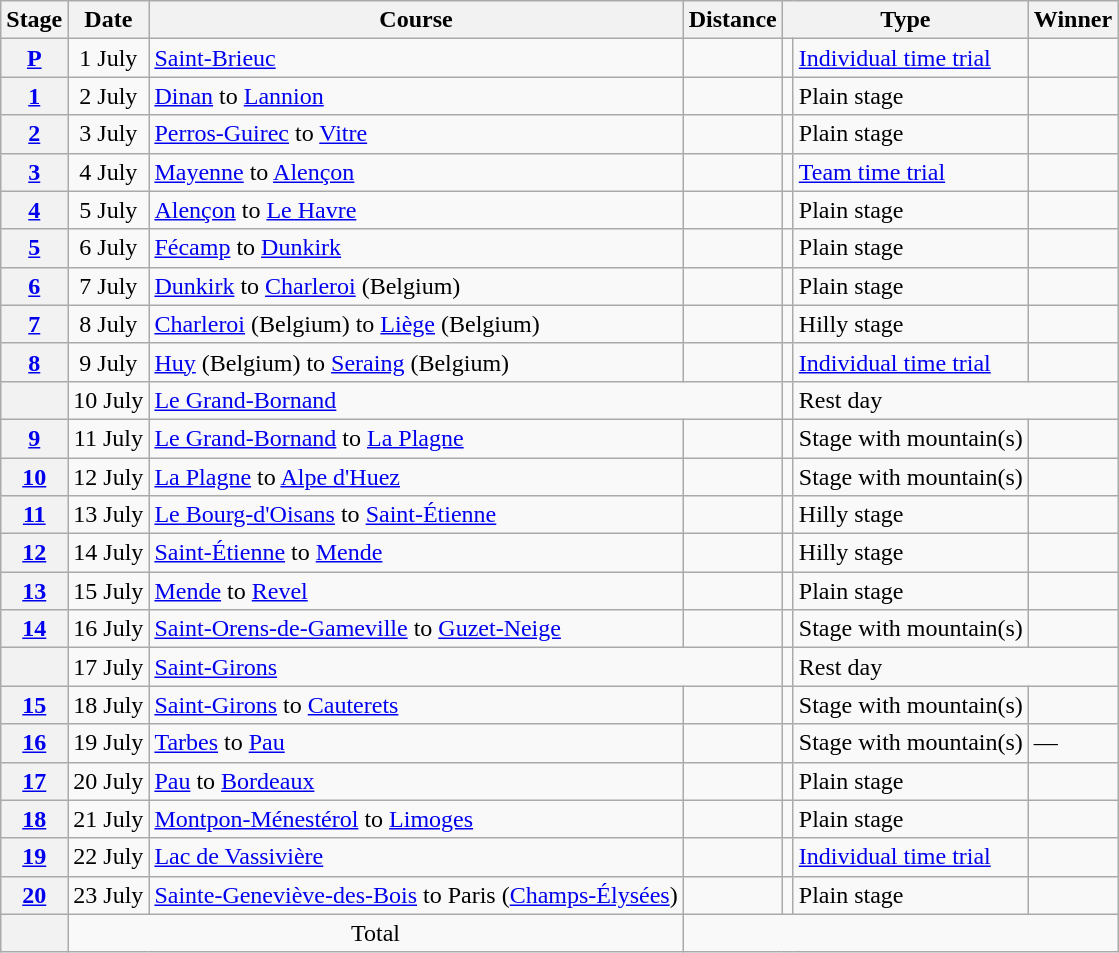<table class="wikitable">
<tr>
<th scope="col">Stage</th>
<th scope="col">Date</th>
<th scope="col">Course</th>
<th scope="col">Distance</th>
<th scope="col" colspan="2">Type</th>
<th scope="col">Winner</th>
</tr>
<tr>
<th scope="row"><a href='#'>P</a></th>
<td style="text-align:center;">1 July</td>
<td><a href='#'>Saint-Brieuc</a></td>
<td style="text-align:center;"></td>
<td></td>
<td><a href='#'>Individual time trial</a></td>
<td></td>
</tr>
<tr>
<th scope="row"><a href='#'>1</a></th>
<td style="text-align:center;">2 July</td>
<td><a href='#'>Dinan</a> to <a href='#'>Lannion</a></td>
<td style="text-align:center;"></td>
<td></td>
<td>Plain stage</td>
<td></td>
</tr>
<tr>
<th scope="row"><a href='#'>2</a></th>
<td style="text-align:center;">3 July</td>
<td><a href='#'>Perros-Guirec</a> to <a href='#'>Vitre</a></td>
<td style="text-align:center;"></td>
<td></td>
<td>Plain stage</td>
<td></td>
</tr>
<tr>
<th scope="row"><a href='#'>3</a></th>
<td style="text-align:center;">4 July</td>
<td><a href='#'>Mayenne</a> to <a href='#'>Alençon</a></td>
<td style="text-align:center;"></td>
<td></td>
<td><a href='#'>Team time trial</a></td>
<td> </td>
</tr>
<tr>
<th scope="row"><a href='#'>4</a></th>
<td style="text-align:center;">5 July</td>
<td><a href='#'>Alençon</a> to <a href='#'>Le Havre</a></td>
<td style="text-align:center;"></td>
<td></td>
<td>Plain stage</td>
<td></td>
</tr>
<tr>
<th scope="row"><a href='#'>5</a></th>
<td style="text-align:center;">6 July</td>
<td><a href='#'>Fécamp</a> to <a href='#'>Dunkirk</a></td>
<td style="text-align:center;"></td>
<td></td>
<td>Plain stage</td>
<td></td>
</tr>
<tr>
<th scope="row"><a href='#'>6</a></th>
<td style="text-align:center;">7 July</td>
<td><a href='#'>Dunkirk</a> to <a href='#'>Charleroi</a> (Belgium)</td>
<td style="text-align:center;"></td>
<td></td>
<td>Plain stage</td>
<td></td>
</tr>
<tr>
<th scope="row"><a href='#'>7</a></th>
<td style="text-align:center;">8 July</td>
<td><a href='#'>Charleroi</a> (Belgium) to <a href='#'>Liège</a> (Belgium)</td>
<td style="text-align:center;"></td>
<td></td>
<td>Hilly stage</td>
<td></td>
</tr>
<tr>
<th scope="row"><a href='#'>8</a></th>
<td style="text-align:center;">9 July</td>
<td><a href='#'>Huy</a> (Belgium) to <a href='#'>Seraing</a> (Belgium)</td>
<td style="text-align:center;"></td>
<td></td>
<td><a href='#'>Individual time trial</a></td>
<td></td>
</tr>
<tr>
<th scope="row"></th>
<td style="text-align:center;">10 July</td>
<td colspan="2"><a href='#'>Le Grand-Bornand</a></td>
<td></td>
<td colspan="2">Rest day</td>
</tr>
<tr>
<th scope="row"><a href='#'>9</a></th>
<td style="text-align:center;">11 July</td>
<td><a href='#'>Le Grand-Bornand</a> to <a href='#'>La Plagne</a></td>
<td style="text-align:center;"></td>
<td></td>
<td>Stage with mountain(s)</td>
<td></td>
</tr>
<tr>
<th scope="row"><a href='#'>10</a></th>
<td style="text-align:center;">12 July</td>
<td><a href='#'>La Plagne</a> to <a href='#'>Alpe d'Huez</a></td>
<td style="text-align:center;"></td>
<td></td>
<td>Stage with mountain(s)</td>
<td></td>
</tr>
<tr>
<th scope="row"><a href='#'>11</a></th>
<td style="text-align:center;">13 July</td>
<td><a href='#'>Le Bourg-d'Oisans</a> to <a href='#'>Saint-Étienne</a></td>
<td style="text-align:center;"></td>
<td></td>
<td>Hilly stage</td>
<td></td>
</tr>
<tr>
<th scope="row"><a href='#'>12</a></th>
<td style="text-align:center;">14 July</td>
<td><a href='#'>Saint-Étienne</a> to <a href='#'>Mende</a></td>
<td style="text-align:center;"></td>
<td></td>
<td>Hilly stage</td>
<td></td>
</tr>
<tr>
<th scope="row"><a href='#'>13</a></th>
<td style="text-align:center;">15 July</td>
<td><a href='#'>Mende</a> to <a href='#'>Revel</a></td>
<td style="text-align:center;"></td>
<td></td>
<td>Plain stage</td>
<td></td>
</tr>
<tr>
<th scope="row"><a href='#'>14</a></th>
<td style="text-align:center;">16 July</td>
<td><a href='#'>Saint-Orens-de-Gameville</a> to <a href='#'>Guzet-Neige</a></td>
<td style="text-align:center;"></td>
<td></td>
<td>Stage with mountain(s)</td>
<td></td>
</tr>
<tr>
<th scope="row"></th>
<td style="text-align:center;">17 July</td>
<td colspan="2"><a href='#'>Saint-Girons</a></td>
<td></td>
<td colspan="2">Rest day</td>
</tr>
<tr>
<th scope="row"><a href='#'>15</a></th>
<td style="text-align:center;">18 July</td>
<td><a href='#'>Saint-Girons</a> to <a href='#'>Cauterets</a></td>
<td style="text-align:center;"></td>
<td></td>
<td>Stage with mountain(s)</td>
<td></td>
</tr>
<tr>
<th scope="row"><a href='#'>16</a></th>
<td style="text-align:center;">19 July</td>
<td><a href='#'>Tarbes</a> to <a href='#'>Pau</a></td>
<td style="text-align:center;"></td>
<td></td>
<td>Stage with mountain(s)</td>
<td>—</td>
</tr>
<tr>
<th scope="row"><a href='#'>17</a></th>
<td style="text-align:center;">20 July</td>
<td><a href='#'>Pau</a> to <a href='#'>Bordeaux</a></td>
<td style="text-align:center;"></td>
<td></td>
<td>Plain stage</td>
<td></td>
</tr>
<tr>
<th scope="row"><a href='#'>18</a></th>
<td style="text-align:center;">21 July</td>
<td><a href='#'>Montpon-Ménestérol</a> to <a href='#'>Limoges</a></td>
<td style="text-align:center;"></td>
<td></td>
<td>Plain stage</td>
<td></td>
</tr>
<tr>
<th scope="row"><a href='#'>19</a></th>
<td style="text-align:center;">22 July</td>
<td><a href='#'>Lac de Vassivière</a></td>
<td style="text-align:center;"></td>
<td></td>
<td><a href='#'>Individual time trial</a></td>
<td></td>
</tr>
<tr>
<th scope="row"><a href='#'>20</a></th>
<td style="text-align:center;">23 July</td>
<td><a href='#'>Sainte-Geneviève-des-Bois</a> to Paris (<a href='#'>Champs-Élysées</a>)</td>
<td style="text-align:center;"></td>
<td></td>
<td>Plain stage</td>
<td></td>
</tr>
<tr>
<th scope="row"></th>
<td colspan="2" style="text-align:center">Total</td>
<td colspan="4" style="text-align:center"></td>
</tr>
</table>
